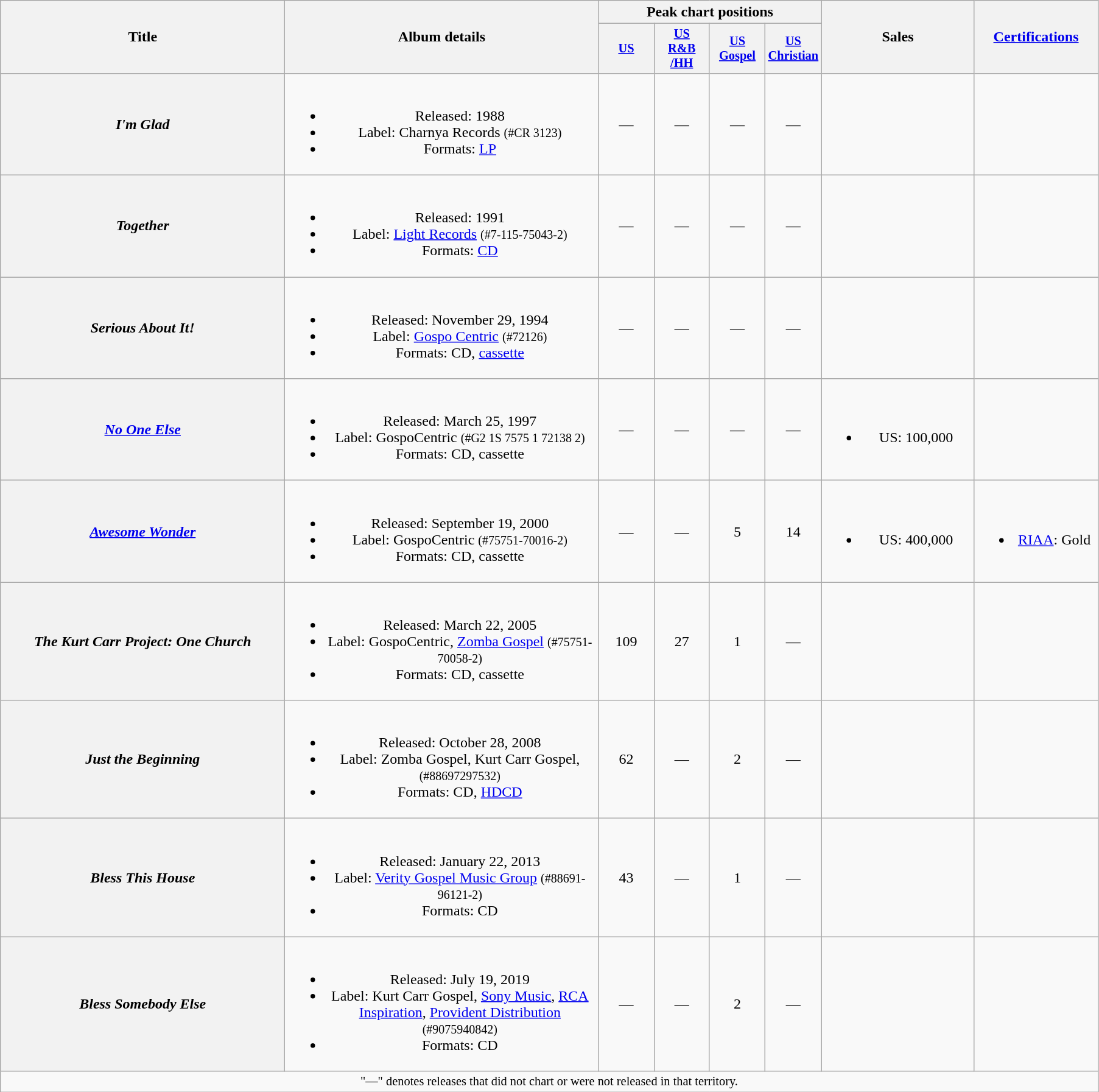<table class="wikitable plainrowheaders" style="text-align:center;" border="1">
<tr>
<th scope="col" rowspan="2" style="width:19em;">Title</th>
<th scope="col" rowspan="2" style="width:21em;">Album details</th>
<th scope="col" colspan="4">Peak chart positions</th>
<th scope="col" rowspan="2" style="width:10em;">Sales</th>
<th scope="col" rowspan="2" style="width:8em;"><a href='#'>Certifications</a></th>
</tr>
<tr>
<th scope="col" style="width:4em;font-size:85%;"><a href='#'>US</a><br></th>
<th scope="col" style="width:4em;font-size:85%;"><a href='#'>US<br>R&B<br>/HH</a><br></th>
<th scope="col" style="width:4em;font-size:85%;"><a href='#'>US<br>Gospel</a><br></th>
<th scope="col" style="width:4em;font-size:85%;"><a href='#'>US<br>Christian</a><br></th>
</tr>
<tr>
<th scope="row"><em>I'm Glad</em></th>
<td><br><ul><li>Released: 1988</li><li>Label: Charnya Records <small>(#CR 3123)</small></li><li>Formats: <a href='#'>LP</a></li></ul></td>
<td>—</td>
<td>—</td>
<td>—</td>
<td>—</td>
<td></td>
<td></td>
</tr>
<tr>
<th scope="row"><em>Together</em></th>
<td><br><ul><li>Released: 1991</li><li>Label: <a href='#'>Light Records</a> <small>(#7-115-75043-2)</small></li><li>Formats: <a href='#'>CD</a></li></ul></td>
<td>—</td>
<td>—</td>
<td>—</td>
<td>—</td>
<td></td>
<td></td>
</tr>
<tr>
<th scope="row"><em>Serious About It!</em></th>
<td><br><ul><li>Released: November 29, 1994</li><li>Label: <a href='#'>Gospo Centric</a> <small>(#72126)</small></li><li>Formats: CD, <a href='#'>cassette</a></li></ul></td>
<td>—</td>
<td>—</td>
<td>—</td>
<td>—</td>
<td></td>
<td></td>
</tr>
<tr>
<th scope="row"><em><a href='#'>No One Else</a></em></th>
<td><br><ul><li>Released: March 25, 1997</li><li>Label: GospoCentric <small>(#G2 1S 7575 1 72138 2)</small></li><li>Formats: CD, cassette</li></ul></td>
<td>—</td>
<td>—</td>
<td>—</td>
<td>—</td>
<td><br><ul><li>US: 100,000</li></ul></td>
<td></td>
</tr>
<tr>
<th scope="row"><em><a href='#'>Awesome Wonder</a></em></th>
<td><br><ul><li>Released:  September 19, 2000</li><li>Label: GospoCentric <small>(#75751-70016-2)</small></li><li>Formats: CD, cassette</li></ul></td>
<td>—</td>
<td>—</td>
<td>5</td>
<td>14</td>
<td><br><ul><li>US: 400,000</li></ul></td>
<td><br><ul><li><a href='#'>RIAA</a>: Gold</li></ul></td>
</tr>
<tr>
<th scope="row"><em>The Kurt Carr Project: One Church</em></th>
<td><br><ul><li>Released: March 22, 2005</li><li>Label: GospoCentric, <a href='#'>Zomba Gospel</a> <small>(#75751-70058-2)</small></li><li>Formats: CD, cassette</li></ul></td>
<td>109</td>
<td>27</td>
<td>1</td>
<td>—</td>
<td></td>
<td></td>
</tr>
<tr>
<th scope="row"><em>Just the Beginning</em></th>
<td><br><ul><li>Released: October 28, 2008</li><li>Label: Zomba Gospel, Kurt Carr Gospel,  <small>(#88697297532)</small></li><li>Formats: CD, <a href='#'>HDCD</a></li></ul></td>
<td>62</td>
<td>—</td>
<td>2</td>
<td>—</td>
<td></td>
<td></td>
</tr>
<tr>
<th scope="row"><em>Bless This House</em></th>
<td><br><ul><li>Released: January 22, 2013</li><li>Label: <a href='#'>Verity Gospel Music Group</a> <small>(#88691-96121-2)</small></li><li>Formats: CD</li></ul></td>
<td>43</td>
<td>—</td>
<td>1</td>
<td>—</td>
<td></td>
<td></td>
</tr>
<tr>
<th scope="row"><em>Bless Somebody Else</em></th>
<td><br><ul><li>Released: July 19, 2019</li><li>Label: Kurt Carr Gospel, <a href='#'>Sony Music</a>, <a href='#'>RCA Inspiration</a>, <a href='#'>Provident Distribution</a> <small>(#9075940842)</small></li><li>Formats: CD</li></ul></td>
<td>—</td>
<td>—</td>
<td>2</td>
<td>—</td>
<td></td>
<td></td>
</tr>
<tr>
<td colspan="9" style="text-align:center; font-size:85%">"—" denotes releases that did not chart or were not released in that territory.</td>
</tr>
</table>
